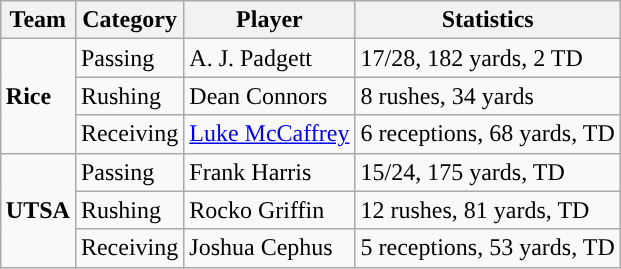<table class="wikitable" style="float: right;">
<tr>
<th>Team</th>
<th>Category</th>
<th>Player</th>
<th>Statistics</th>
</tr>
<tr>
<td rowspan=3><strong>Rice</strong></td>
<td>Passing</td>
<td>A. J. Padgett</td>
<td>17/28, 182 yards, 2 TD</td>
</tr>
<tr>
<td>Rushing</td>
<td>Dean Connors</td>
<td>8 rushes, 34 yards</td>
</tr>
<tr>
<td>Receiving</td>
<td><a href='#'>Luke McCaffrey</a></td>
<td>6 receptions, 68 yards, TD</td>
</tr>
<tr>
<td rowspan=3><strong>UTSA</strong></td>
<td>Passing</td>
<td>Frank Harris</td>
<td>15/24, 175 yards, TD</td>
</tr>
<tr>
<td>Rushing</td>
<td>Rocko Griffin</td>
<td>12 rushes, 81 yards, TD</td>
</tr>
<tr>
<td>Receiving</td>
<td>Joshua Cephus</td>
<td>5 receptions, 53 yards, TD</td>
</tr>
</table>
